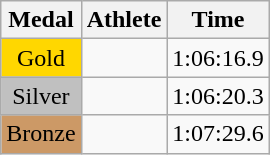<table class="wikitable">
<tr>
<th>Medal</th>
<th>Athlete</th>
<th>Time</th>
</tr>
<tr>
<td style="text-align:center;background-color:gold;">Gold</td>
<td></td>
<td>1:06:16.9</td>
</tr>
<tr>
<td style="text-align:center;background-color:silver;">Silver</td>
<td></td>
<td>1:06:20.3</td>
</tr>
<tr>
<td style="text-align:center;background-color:#CC9966;">Bronze</td>
<td></td>
<td>1:07:29.6</td>
</tr>
</table>
